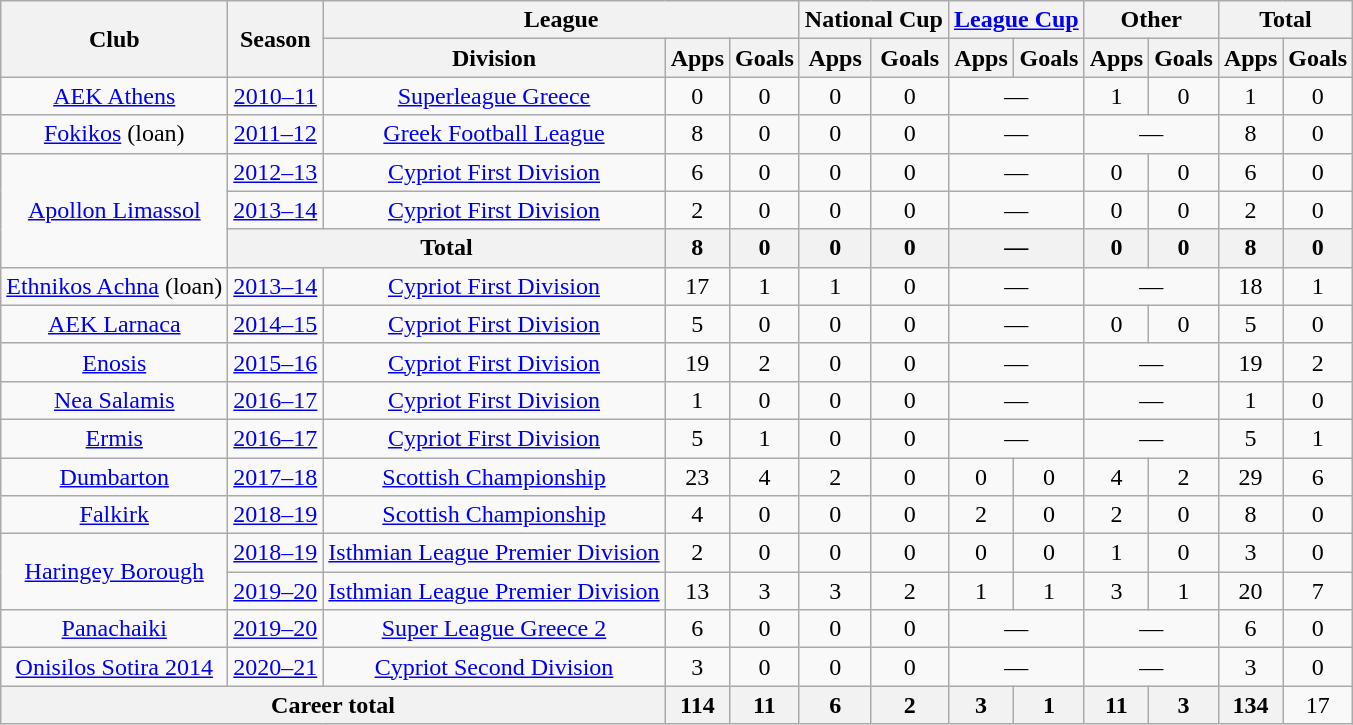<table class="wikitable" style="text-align:center">
<tr>
<th rowspan="2">Club</th>
<th rowspan="2">Season</th>
<th colspan="3">League</th>
<th colspan="2">National Cup</th>
<th colspan="2"><a href='#'>League Cup</a></th>
<th colspan="2">Other</th>
<th colspan="2">Total</th>
</tr>
<tr>
<th>Division</th>
<th>Apps</th>
<th>Goals</th>
<th>Apps</th>
<th>Goals</th>
<th>Apps</th>
<th>Goals</th>
<th>Apps</th>
<th>Goals</th>
<th>Apps</th>
<th>Goals</th>
</tr>
<tr>
<td><a href='#'>AEK Athens</a></td>
<td><a href='#'>2010–11</a></td>
<td><a href='#'>Superleague Greece</a></td>
<td>0</td>
<td>0</td>
<td>0</td>
<td>0</td>
<td colspan="2">—</td>
<td>1</td>
<td>0</td>
<td>1</td>
<td>0</td>
</tr>
<tr>
<td><a href='#'>Fokikos</a> (loan)</td>
<td><a href='#'>2011–12</a></td>
<td><a href='#'>Greek Football League</a></td>
<td>8</td>
<td>0</td>
<td>0</td>
<td>0</td>
<td colspan="2">—</td>
<td colspan="2">—</td>
<td>8</td>
<td>0</td>
</tr>
<tr>
<td rowspan="3"><a href='#'>Apollon Limassol</a></td>
<td><a href='#'>2012–13</a></td>
<td><a href='#'>Cypriot First Division</a></td>
<td>6</td>
<td>0</td>
<td>0</td>
<td>0</td>
<td colspan="2">—</td>
<td>0</td>
<td>0</td>
<td>6</td>
<td>0</td>
</tr>
<tr>
<td><a href='#'>2013–14</a></td>
<td><a href='#'>Cypriot First Division</a></td>
<td>2</td>
<td>0</td>
<td>0</td>
<td>0</td>
<td colspan="2">—</td>
<td>0</td>
<td>0</td>
<td>2</td>
<td>0</td>
</tr>
<tr>
<th colspan="2">Total</th>
<th>8</th>
<th>0</th>
<th>0</th>
<th>0</th>
<th colspan="2">—</th>
<th>0</th>
<th>0</th>
<th>8</th>
<th>0</th>
</tr>
<tr>
<td><a href='#'>Ethnikos Achna</a> (loan)</td>
<td><a href='#'>2013–14</a></td>
<td><a href='#'>Cypriot First Division</a></td>
<td>17</td>
<td>1</td>
<td>1</td>
<td>0</td>
<td colspan="2">—</td>
<td colspan="2">—</td>
<td>18</td>
<td>1</td>
</tr>
<tr>
<td><a href='#'>AEK Larnaca</a></td>
<td><a href='#'>2014–15</a></td>
<td><a href='#'>Cypriot First Division</a></td>
<td>5</td>
<td>0</td>
<td>0</td>
<td>0</td>
<td colspan="2">—</td>
<td>0</td>
<td>0</td>
<td>5</td>
<td>0</td>
</tr>
<tr>
<td><a href='#'>Enosis</a></td>
<td><a href='#'>2015–16</a></td>
<td><a href='#'>Cypriot First Division</a></td>
<td>19</td>
<td>2</td>
<td>0</td>
<td>0</td>
<td colspan="2">—</td>
<td colspan="2">—</td>
<td>19</td>
<td>2</td>
</tr>
<tr>
<td><a href='#'>Nea Salamis</a></td>
<td><a href='#'>2016–17</a></td>
<td><a href='#'>Cypriot First Division</a></td>
<td>1</td>
<td>0</td>
<td>0</td>
<td>0</td>
<td colspan="2">—</td>
<td colspan="2">—</td>
<td>1</td>
<td>0</td>
</tr>
<tr>
<td><a href='#'>Ermis</a></td>
<td><a href='#'>2016–17</a></td>
<td><a href='#'>Cypriot First Division</a></td>
<td>5</td>
<td>1</td>
<td>0</td>
<td>0</td>
<td colspan="2">—</td>
<td colspan="2">—</td>
<td>5</td>
<td>1</td>
</tr>
<tr>
<td><a href='#'>Dumbarton</a></td>
<td><a href='#'>2017–18</a></td>
<td><a href='#'>Scottish Championship</a></td>
<td>23</td>
<td>4</td>
<td>2</td>
<td>0</td>
<td>0</td>
<td>0</td>
<td>4</td>
<td>2</td>
<td>29</td>
<td>6</td>
</tr>
<tr>
<td><a href='#'>Falkirk</a></td>
<td><a href='#'>2018–19</a></td>
<td><a href='#'>Scottish Championship</a></td>
<td>4</td>
<td>0</td>
<td>0</td>
<td>0</td>
<td>2</td>
<td>0</td>
<td>2</td>
<td>0</td>
<td>8</td>
<td>0</td>
</tr>
<tr>
<td rowspan="2"><a href='#'>Haringey Borough</a></td>
<td><a href='#'>2018–19</a></td>
<td><a href='#'>Isthmian League Premier Division</a></td>
<td>2</td>
<td>0</td>
<td>0</td>
<td>0</td>
<td>0</td>
<td>0</td>
<td>1</td>
<td>0</td>
<td>3</td>
<td>0</td>
</tr>
<tr>
<td><a href='#'>2019–20</a></td>
<td><a href='#'>Isthmian League Premier Division</a></td>
<td>13</td>
<td>3</td>
<td>3</td>
<td>2</td>
<td>1</td>
<td>1</td>
<td>3</td>
<td>1</td>
<td>20</td>
<td>7</td>
</tr>
<tr>
<td><a href='#'>Panachaiki</a></td>
<td><a href='#'>2019–20</a></td>
<td><a href='#'>Super League Greece 2</a></td>
<td>6</td>
<td>0</td>
<td>0</td>
<td>0</td>
<td colspan="2">—</td>
<td colspan="2">—</td>
<td>6</td>
<td>0</td>
</tr>
<tr>
<td><a href='#'>Onisilos Sotira 2014</a></td>
<td><a href='#'>2020–21</a></td>
<td><a href='#'>Cypriot Second Division</a></td>
<td>3</td>
<td>0</td>
<td>0</td>
<td>0</td>
<td colspan="2">—</td>
<td colspan="2">—</td>
<td>3</td>
<td>0</td>
</tr>
<tr>
<th colspan="3">Career total</th>
<th>114</th>
<th>11</th>
<th>6</th>
<th>2</th>
<th>3</th>
<th>1</th>
<th>11</th>
<th>3</th>
<th>134</th>
<td>17</td>
</tr>
</table>
